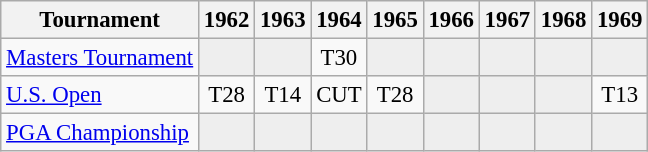<table class="wikitable" style="font-size:95%;text-align:center;">
<tr>
<th>Tournament</th>
<th>1962</th>
<th>1963</th>
<th>1964</th>
<th>1965</th>
<th>1966</th>
<th>1967</th>
<th>1968</th>
<th>1969</th>
</tr>
<tr>
<td align=left><a href='#'>Masters Tournament</a></td>
<td style="background:#eeeeee;"></td>
<td style="background:#eeeeee;"></td>
<td>T30</td>
<td style="background:#eeeeee;"></td>
<td style="background:#eeeeee;"></td>
<td style="background:#eeeeee;"></td>
<td style="background:#eeeeee;"></td>
<td style="background:#eeeeee;"></td>
</tr>
<tr>
<td align=left><a href='#'>U.S. Open</a></td>
<td>T28</td>
<td>T14</td>
<td>CUT</td>
<td>T28</td>
<td style="background:#eeeeee;"></td>
<td style="background:#eeeeee;"></td>
<td style="background:#eeeeee;"></td>
<td>T13</td>
</tr>
<tr>
<td align=left><a href='#'>PGA Championship</a></td>
<td style="background:#eeeeee;"></td>
<td style="background:#eeeeee;"></td>
<td style="background:#eeeeee;"></td>
<td style="background:#eeeeee;"></td>
<td style="background:#eeeeee;"></td>
<td style="background:#eeeeee;"></td>
<td style="background:#eeeeee;"></td>
<td style="background:#eeeeee;"></td>
</tr>
</table>
